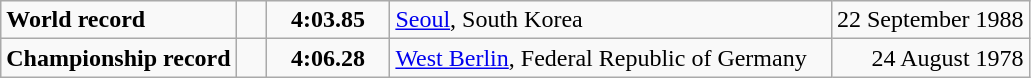<table class="wikitable">
<tr>
<td><strong>World record</strong></td>
<td style="padding-right:1em"></td>
<td style="text-align:center;padding-left:1em; padding-right:1em;"><strong>4:03.85</strong></td>
<td style="padding-right:1em"><a href='#'>Seoul</a>, South Korea</td>
<td align=right>22 September 1988</td>
</tr>
<tr>
<td><strong>Championship record</strong></td>
<td style="padding-right:1em"></td>
<td style="text-align:center;padding-left:1em; padding-right:1em;"><strong>4:06.28</strong></td>
<td style="padding-right:1em"><a href='#'>West Berlin</a>, Federal Republic of Germany</td>
<td align=right>24 August 1978</td>
</tr>
</table>
